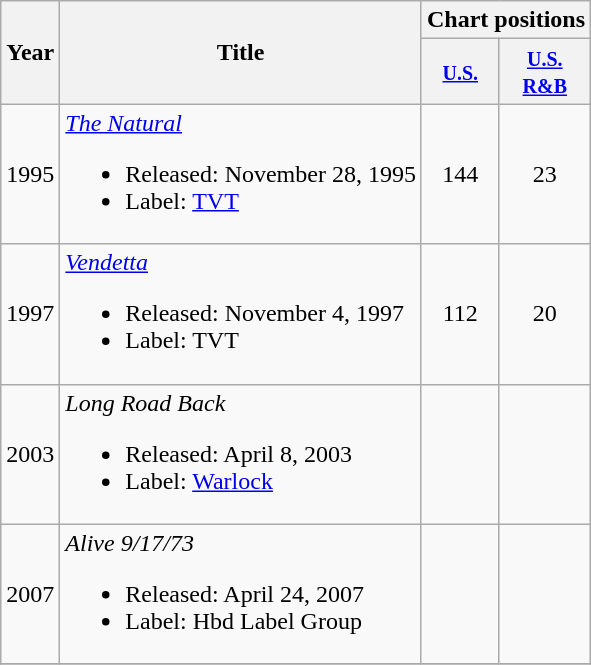<table class="wikitable">
<tr>
<th rowspan="2">Year</th>
<th rowspan="2">Title</th>
<th colspan="2">Chart positions</th>
</tr>
<tr>
<th><small><a href='#'>U.S.</a></small></th>
<th><small><a href='#'>U.S.<br>R&B</a></small></th>
</tr>
<tr>
<td>1995</td>
<td><em><a href='#'>The Natural</a></em><br><ul><li>Released: November 28, 1995</li><li>Label: <a href='#'>TVT</a></li></ul></td>
<td align="center">144</td>
<td align="center">23</td>
</tr>
<tr>
<td>1997</td>
<td><em><a href='#'>Vendetta</a></em><br><ul><li>Released: November 4, 1997</li><li>Label: TVT</li></ul></td>
<td align="center">112</td>
<td align="center">20</td>
</tr>
<tr>
<td>2003</td>
<td><em>Long Road Back</em><br><ul><li>Released: April 8, 2003</li><li>Label: <a href='#'>Warlock</a></li></ul></td>
<td align="center"></td>
<td align="center"></td>
</tr>
<tr>
<td>2007</td>
<td><em>Alive 9/17/73</em><br><ul><li>Released: April 24, 2007</li><li>Label: Hbd Label Group</li></ul></td>
<td align="center"></td>
<td align="center"></td>
</tr>
<tr>
</tr>
</table>
